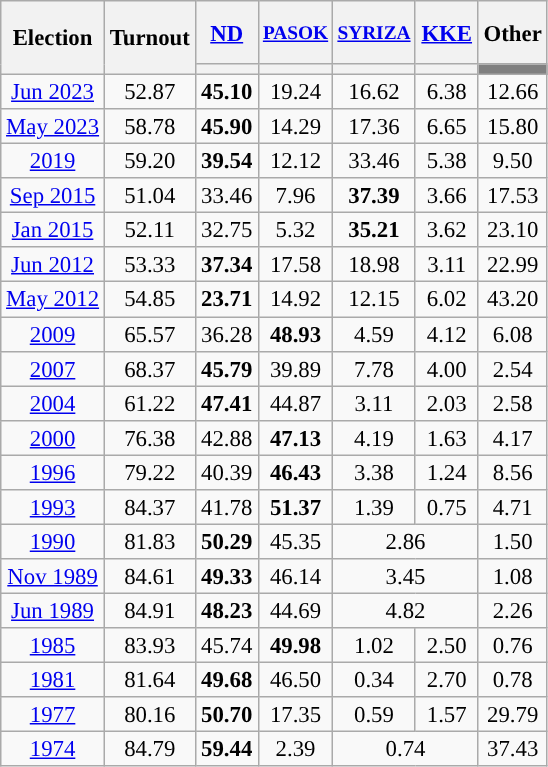<table class="wikitable collapsible" style="text-align:center; font-size:95%; line-height:16px;">
<tr style="height:42px;">
<th rowspan="2">Election</th>
<th rowspan="2" style="width:50px;">Turnout</th>
<th style="width:35px;"><a href='#'>ND</a></th>
<th style="width:35px; font-size:85%;"><a href='#'>PASOK</a></th>
<th style="width:35px; font-size:85%;"><a href='#'>SYRIZA</a></th>
<th style="width:35px;"><a href='#'>KKE</a></th>
<th style="width:35px;">Other</th>
</tr>
<tr>
<th style="color:inherit;background:"></th>
<th style="color:inherit;background:"></th>
<th style="color:inherit;background:"></th>
<th style="color:inherit;background:"></th>
<th style="color:inherit;background:Grey;"></th>
</tr>
<tr>
<td><a href='#'>Jun 2023</a></td>
<td>52.87</td>
<td><strong>45.10</strong></td>
<td>19.24</td>
<td>16.62</td>
<td>6.38</td>
<td>12.66</td>
</tr>
<tr>
<td><a href='#'>May 2023</a></td>
<td>58.78</td>
<td><strong>45.90</strong></td>
<td>14.29</td>
<td>17.36</td>
<td>6.65</td>
<td>15.80</td>
</tr>
<tr>
<td><a href='#'>2019</a></td>
<td>59.20</td>
<td><strong>39.54</strong></td>
<td>12.12</td>
<td>33.46</td>
<td>5.38</td>
<td>9.50</td>
</tr>
<tr>
<td><a href='#'>Sep 2015</a></td>
<td>51.04</td>
<td>33.46</td>
<td>7.96</td>
<td><strong>37.39</strong></td>
<td>3.66</td>
<td>17.53</td>
</tr>
<tr>
<td><a href='#'>Jan 2015</a></td>
<td>52.11</td>
<td>32.75</td>
<td>5.32</td>
<td><strong>35.21</strong></td>
<td>3.62</td>
<td>23.10</td>
</tr>
<tr>
<td><a href='#'>Jun 2012</a></td>
<td>53.33</td>
<td><strong>37.34</strong></td>
<td>17.58</td>
<td>18.98</td>
<td>3.11</td>
<td>22.99</td>
</tr>
<tr>
<td><a href='#'>May 2012</a></td>
<td>54.85</td>
<td><strong>23.71</strong></td>
<td>14.92</td>
<td>12.15</td>
<td>6.02</td>
<td>43.20</td>
</tr>
<tr>
<td><a href='#'>2009</a></td>
<td>65.57</td>
<td>36.28</td>
<td><strong>48.93</strong></td>
<td>4.59</td>
<td>4.12</td>
<td>6.08</td>
</tr>
<tr>
<td><a href='#'>2007</a></td>
<td>68.37</td>
<td><strong>45.79</strong></td>
<td>39.89</td>
<td>7.78</td>
<td>4.00</td>
<td>2.54</td>
</tr>
<tr>
<td><a href='#'>2004</a></td>
<td>61.22</td>
<td><strong>47.41</strong></td>
<td>44.87</td>
<td>3.11</td>
<td>2.03</td>
<td>2.58</td>
</tr>
<tr>
<td><a href='#'>2000</a></td>
<td>76.38</td>
<td>42.88</td>
<td><strong>47.13</strong></td>
<td>4.19</td>
<td>1.63</td>
<td>4.17</td>
</tr>
<tr>
<td><a href='#'>1996</a></td>
<td>79.22</td>
<td>40.39</td>
<td><strong>46.43</strong></td>
<td>3.38</td>
<td>1.24</td>
<td>8.56</td>
</tr>
<tr>
<td><a href='#'>1993</a></td>
<td>84.37</td>
<td>41.78</td>
<td><strong>51.37</strong></td>
<td>1.39</td>
<td>0.75</td>
<td>4.71</td>
</tr>
<tr>
<td><a href='#'>1990</a></td>
<td>81.83</td>
<td><strong>50.29</strong></td>
<td>45.35</td>
<td colspan="2">2.86</td>
<td>1.50</td>
</tr>
<tr>
<td><a href='#'>Nov 1989</a></td>
<td>84.61</td>
<td><strong>49.33</strong></td>
<td>46.14</td>
<td colspan="2">3.45</td>
<td>1.08</td>
</tr>
<tr>
<td><a href='#'>Jun 1989</a></td>
<td>84.91</td>
<td><strong>48.23</strong></td>
<td>44.69</td>
<td colspan="2">4.82</td>
<td>2.26</td>
</tr>
<tr>
<td><a href='#'>1985</a></td>
<td>83.93</td>
<td>45.74</td>
<td><strong>49.98</strong></td>
<td>1.02</td>
<td>2.50</td>
<td>0.76</td>
</tr>
<tr>
<td><a href='#'>1981</a></td>
<td>81.64</td>
<td><strong>49.68</strong></td>
<td>46.50</td>
<td>0.34</td>
<td>2.70</td>
<td>0.78</td>
</tr>
<tr>
<td><a href='#'>1977</a></td>
<td>80.16</td>
<td><strong>50.70</strong></td>
<td>17.35</td>
<td>0.59</td>
<td>1.57</td>
<td>29.79</td>
</tr>
<tr>
<td><a href='#'>1974</a></td>
<td>84.79</td>
<td><strong>59.44</strong></td>
<td>2.39</td>
<td colspan="2">0.74</td>
<td>37.43</td>
</tr>
</table>
